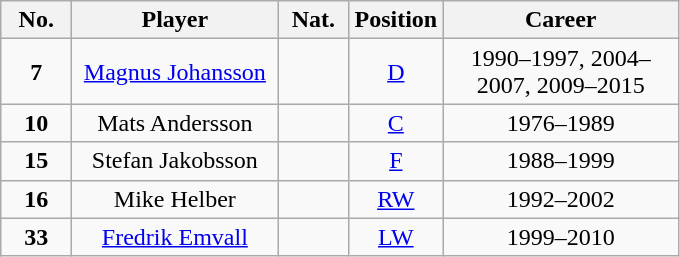<table class="wikitable sortable" style="text-align:center">
<tr>
<th width=40px>No.</th>
<th width=130px>Player</th>
<th width=40px>Nat.</th>
<th width=40px>Position</th>
<th width=150px>Career</th>
</tr>
<tr>
<td><strong>7</strong></td>
<td><a href='#'>Magnus Johansson</a></td>
<td></td>
<td><a href='#'>D</a></td>
<td>1990–1997, 2004–2007, 2009–2015</td>
</tr>
<tr>
<td><strong>10</strong></td>
<td>Mats Andersson</td>
<td></td>
<td><a href='#'>C</a></td>
<td>1976–1989</td>
</tr>
<tr>
<td><strong>15</strong></td>
<td>Stefan Jakobsson</td>
<td></td>
<td><a href='#'>F</a></td>
<td>1988–1999</td>
</tr>
<tr>
<td><strong>16</strong></td>
<td>Mike Helber</td>
<td></td>
<td><a href='#'>RW</a></td>
<td>1992–2002</td>
</tr>
<tr>
<td><strong>33</strong></td>
<td><a href='#'>Fredrik Emvall</a></td>
<td></td>
<td><a href='#'>LW</a></td>
<td>1999–2010</td>
</tr>
</table>
